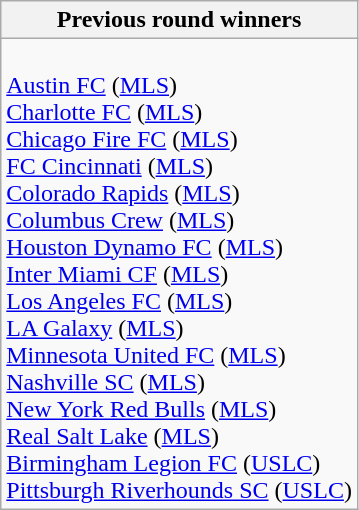<table class="wikitable">
<tr>
<th>Previous round winners</th>
</tr>
<tr valign=top>
<td><br><a href='#'>Austin FC</a> (<a href='#'>MLS</a>)<br>
<a href='#'>Charlotte FC</a> (<a href='#'>MLS</a>)<br>
<a href='#'>Chicago Fire FC</a> (<a href='#'>MLS</a>)<br>
<a href='#'>FC Cincinnati</a> (<a href='#'>MLS</a>)<br>
<a href='#'>Colorado Rapids</a> (<a href='#'>MLS</a>)<br>
<a href='#'>Columbus Crew</a> (<a href='#'>MLS</a>)<br>
<a href='#'>Houston Dynamo FC</a> (<a href='#'>MLS</a>)<br>
<a href='#'>Inter Miami CF</a> (<a href='#'>MLS</a>)<br>
<a href='#'>Los Angeles FC</a> (<a href='#'>MLS</a>)<br>
<a href='#'>LA Galaxy</a> (<a href='#'>MLS</a>)<br>
<a href='#'>Minnesota United FC</a> (<a href='#'>MLS</a>)<br>
<a href='#'>Nashville SC</a> (<a href='#'>MLS</a>)<br>
<a href='#'>New York Red Bulls</a> (<a href='#'>MLS</a>)<br>
<a href='#'>Real Salt Lake</a> (<a href='#'>MLS</a>)<br>
<a href='#'>Birmingham Legion FC</a> (<a href='#'>USLC</a>)<br>
<a href='#'>Pittsburgh Riverhounds SC</a> (<a href='#'>USLC</a>)</td>
</tr>
</table>
